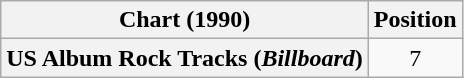<table class="wikitable plainrowheaders" style="text-align:center">
<tr>
<th>Chart (1990)</th>
<th>Position</th>
</tr>
<tr>
<th scope="row">US Album Rock Tracks (<em>Billboard</em>)</th>
<td>7</td>
</tr>
</table>
